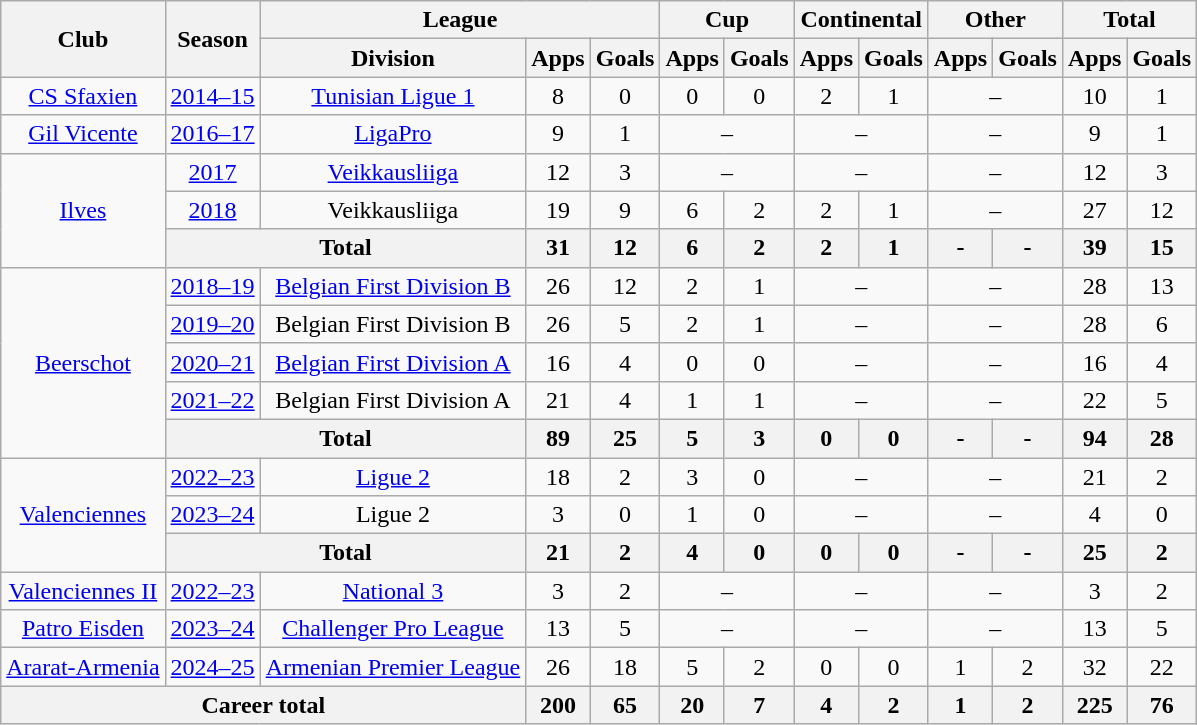<table class="wikitable" style="text-align:center">
<tr>
<th rowspan="2">Club</th>
<th rowspan="2">Season</th>
<th colspan="3">League</th>
<th colspan="2">Cup</th>
<th colspan="2">Continental</th>
<th colspan="2">Other</th>
<th colspan="2">Total</th>
</tr>
<tr>
<th>Division</th>
<th>Apps</th>
<th>Goals</th>
<th>Apps</th>
<th>Goals</th>
<th>Apps</th>
<th>Goals</th>
<th>Apps</th>
<th>Goals</th>
<th>Apps</th>
<th>Goals</th>
</tr>
<tr>
<td><a href='#'>CS Sfaxien</a></td>
<td><a href='#'>2014–15</a></td>
<td><a href='#'>Tunisian Ligue 1</a></td>
<td>8</td>
<td>0</td>
<td>0</td>
<td>0</td>
<td>2</td>
<td>1</td>
<td colspan=2>–</td>
<td>10</td>
<td>1</td>
</tr>
<tr>
<td><a href='#'>Gil Vicente</a></td>
<td><a href='#'>2016–17</a></td>
<td><a href='#'>LigaPro</a></td>
<td>9</td>
<td>1</td>
<td colspan=2>–</td>
<td colspan=2>–</td>
<td colspan=2>–</td>
<td>9</td>
<td>1</td>
</tr>
<tr>
<td rowspan=3><a href='#'>Ilves</a></td>
<td><a href='#'>2017</a></td>
<td><a href='#'>Veikkausliiga</a></td>
<td>12</td>
<td>3</td>
<td colspan=2>–</td>
<td colspan=2>–</td>
<td colspan=2>–</td>
<td>12</td>
<td>3</td>
</tr>
<tr>
<td><a href='#'>2018</a></td>
<td>Veikkausliiga</td>
<td>19</td>
<td>9</td>
<td>6</td>
<td>2</td>
<td>2</td>
<td>1</td>
<td colspan=2>–</td>
<td>27</td>
<td>12</td>
</tr>
<tr>
<th colspan=2>Total</th>
<th>31</th>
<th>12</th>
<th>6</th>
<th>2</th>
<th>2</th>
<th>1</th>
<th>-</th>
<th>-</th>
<th>39</th>
<th>15</th>
</tr>
<tr>
<td rowspan=5><a href='#'>Beerschot</a></td>
<td><a href='#'>2018–19</a></td>
<td><a href='#'>Belgian First Division B</a></td>
<td>26</td>
<td>12</td>
<td>2</td>
<td>1</td>
<td colspan=2>–</td>
<td colspan=2>–</td>
<td>28</td>
<td>13</td>
</tr>
<tr>
<td><a href='#'>2019–20</a></td>
<td>Belgian First Division B</td>
<td>26</td>
<td>5</td>
<td>2</td>
<td>1</td>
<td colspan=2>–</td>
<td colspan=2>–</td>
<td>28</td>
<td>6</td>
</tr>
<tr>
<td><a href='#'>2020–21</a></td>
<td><a href='#'>Belgian First Division A</a></td>
<td>16</td>
<td>4</td>
<td>0</td>
<td>0</td>
<td colspan=2>–</td>
<td colspan=2>–</td>
<td>16</td>
<td>4</td>
</tr>
<tr>
<td><a href='#'>2021–22</a></td>
<td>Belgian First Division A</td>
<td>21</td>
<td>4</td>
<td>1</td>
<td>1</td>
<td colspan=2>–</td>
<td colspan=2>–</td>
<td>22</td>
<td>5</td>
</tr>
<tr>
<th colspan=2>Total</th>
<th>89</th>
<th>25</th>
<th>5</th>
<th>3</th>
<th>0</th>
<th>0</th>
<th>-</th>
<th>-</th>
<th>94</th>
<th>28</th>
</tr>
<tr>
<td rowspan=3><a href='#'>Valenciennes</a></td>
<td><a href='#'>2022–23</a></td>
<td><a href='#'>Ligue 2</a></td>
<td>18</td>
<td>2</td>
<td>3</td>
<td>0</td>
<td colspan=2>–</td>
<td colspan=2>–</td>
<td>21</td>
<td>2</td>
</tr>
<tr>
<td><a href='#'>2023–24</a></td>
<td>Ligue 2</td>
<td>3</td>
<td>0</td>
<td>1</td>
<td>0</td>
<td colspan=2>–</td>
<td colspan=2>–</td>
<td>4</td>
<td>0</td>
</tr>
<tr>
<th colspan=2>Total</th>
<th>21</th>
<th>2</th>
<th>4</th>
<th>0</th>
<th>0</th>
<th>0</th>
<th>-</th>
<th>-</th>
<th>25</th>
<th>2</th>
</tr>
<tr>
<td><a href='#'>Valenciennes II</a></td>
<td><a href='#'>2022–23</a></td>
<td><a href='#'>National 3</a></td>
<td>3</td>
<td>2</td>
<td colspan=2>–</td>
<td colspan=2>–</td>
<td colspan=2>–</td>
<td>3</td>
<td>2</td>
</tr>
<tr>
<td><a href='#'>Patro Eisden</a></td>
<td><a href='#'>2023–24</a></td>
<td><a href='#'>Challenger Pro League</a></td>
<td>13</td>
<td>5</td>
<td colspan=2>–</td>
<td colspan=2>–</td>
<td colspan=2>–</td>
<td>13</td>
<td>5</td>
</tr>
<tr>
<td><a href='#'>Ararat-Armenia</a></td>
<td><a href='#'>2024–25</a></td>
<td><a href='#'>Armenian Premier League</a></td>
<td>26</td>
<td>18</td>
<td>5</td>
<td>2</td>
<td>0</td>
<td>0</td>
<td>1</td>
<td>2</td>
<td>32</td>
<td>22</td>
</tr>
<tr>
<th colspan="3">Career total</th>
<th>200</th>
<th>65</th>
<th>20</th>
<th>7</th>
<th>4</th>
<th>2</th>
<th>1</th>
<th>2</th>
<th>225</th>
<th>76</th>
</tr>
</table>
